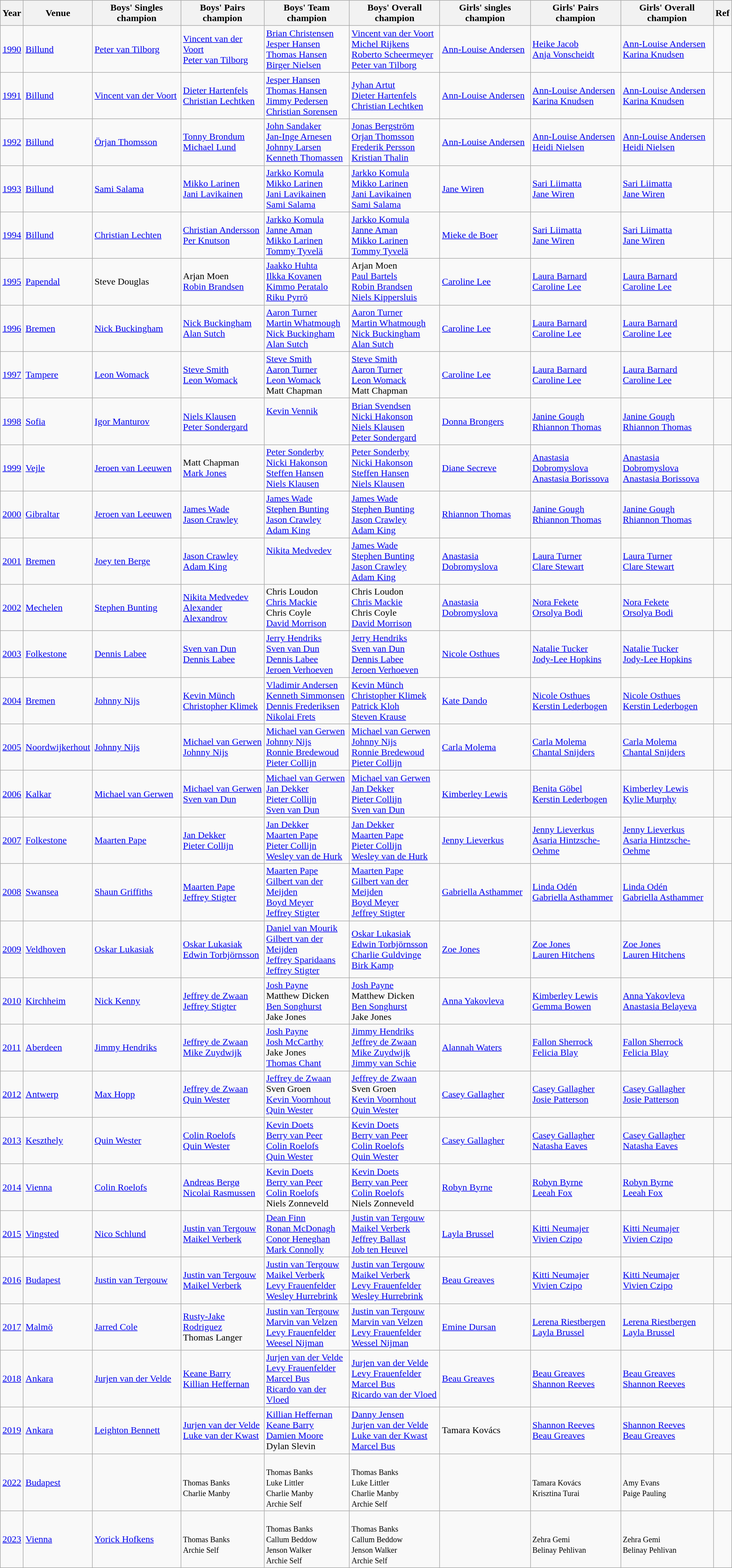<table class="wikitable">
<tr>
<th>Year</th>
<th>Venue</th>
<th>Boys' Singles champion</th>
<th>Boys' Pairs champion</th>
<th>Boys' Team champion</th>
<th>Boys' Overall champion</th>
<th>Girls' singles champion</th>
<th>Girls' Pairs champion</th>
<th>Girls' Overall champion</th>
<th>Ref</th>
</tr>
<tr>
<td><a href='#'>1990</a></td>
<td> <a href='#'>Billund</a></td>
<td> <a href='#'>Peter van Tilborg</a></td>
<td> <a href='#'>Vincent van der Voort</a><br> <a href='#'>Peter van Tilborg</a></td>
<td> <a href='#'>Brian Christensen</a><br> <a href='#'>Jesper Hansen</a><br> <a href='#'>Thomas Hansen</a><br> <a href='#'>Birger Nielsen</a></td>
<td> <a href='#'>Vincent van der Voort</a><br> <a href='#'>Michel Rijkens</a><br> <a href='#'>Roberto Scheermeyer</a><br> <a href='#'>Peter van Tilborg</a></td>
<td> <a href='#'>Ann-Louise Andersen</a></td>
<td> <a href='#'>Heike Jacob</a><br> <a href='#'>Anja Vonscheidt</a></td>
<td> <a href='#'>Ann-Louise Andersen</a><br> <a href='#'>Karina Knudsen</a></td>
<td></td>
</tr>
<tr>
<td><a href='#'>1991</a></td>
<td> <a href='#'>Billund</a></td>
<td> <a href='#'>Vincent van der Voort</a></td>
<td> <a href='#'>Dieter Hartenfels</a><br> <a href='#'>Christian Lechtken</a></td>
<td> <a href='#'>Jesper Hansen</a><br> <a href='#'>Thomas Hansen</a><br> <a href='#'>Jimmy Pedersen</a><br> <a href='#'>Christian Sorensen</a></td>
<td> <a href='#'>Jyhan Artut</a><br> <a href='#'>Dieter Hartenfels</a><br> <a href='#'>Christian Lechtken</a><br></td>
<td> <a href='#'>Ann-Louise Andersen</a></td>
<td> <a href='#'>Ann-Louise Andersen</a><br> <a href='#'>Karina Knudsen</a></td>
<td> <a href='#'>Ann-Louise Andersen</a><br> <a href='#'>Karina Knudsen</a></td>
<td></td>
</tr>
<tr>
<td><a href='#'>1992</a></td>
<td> <a href='#'>Billund</a></td>
<td> <a href='#'>Örjan Thomsson</a></td>
<td> <a href='#'>Tonny Brondum</a><br> <a href='#'>Michael Lund</a></td>
<td> <a href='#'>John Sandaker</a><br> <a href='#'>Jan-Inge Arnesen</a><br> <a href='#'>Johnny Larsen</a><br> <a href='#'>Kenneth Thomassen</a></td>
<td> <a href='#'>Jonas Bergström</a><br> <a href='#'>Orjan Thomsson</a><br> <a href='#'>Frederik Persson</a><br> <a href='#'>Kristian Thalin</a></td>
<td> <a href='#'>Ann-Louise Andersen</a></td>
<td> <a href='#'>Ann-Louise Andersen</a><br> <a href='#'>Heidi Nielsen</a></td>
<td> <a href='#'>Ann-Louise Andersen</a><br> <a href='#'>Heidi Nielsen</a></td>
<td></td>
</tr>
<tr>
<td><a href='#'>1993</a></td>
<td> <a href='#'>Billund</a></td>
<td> <a href='#'>Sami Salama</a></td>
<td> <a href='#'>Mikko Larinen</a><br> <a href='#'>Jani Lavikainen</a></td>
<td> <a href='#'>Jarkko Komula</a><br> <a href='#'>Mikko Larinen</a><br> <a href='#'>Jani Lavikainen</a><br> <a href='#'>Sami Salama</a></td>
<td> <a href='#'>Jarkko Komula</a><br> <a href='#'>Mikko Larinen</a><br> <a href='#'>Jani Lavikainen</a><br> <a href='#'>Sami Salama</a></td>
<td> <a href='#'>Jane Wiren</a></td>
<td> <a href='#'>Sari Liimatta</a><br> <a href='#'>Jane Wiren</a></td>
<td> <a href='#'>Sari Liimatta</a><br> <a href='#'>Jane Wiren</a></td>
<td></td>
</tr>
<tr>
<td><a href='#'>1994</a></td>
<td> <a href='#'>Billund</a></td>
<td> <a href='#'>Christian Lechten</a></td>
<td> <a href='#'>Christian Andersson</a><br> <a href='#'>Per Knutson</a></td>
<td> <a href='#'>Jarkko Komula</a><br> <a href='#'>Janne Aman</a><br> <a href='#'>Mikko Larinen</a><br> <a href='#'>Tommy Tyvelä</a></td>
<td> <a href='#'>Jarkko Komula</a><br> <a href='#'>Janne Aman</a><br> <a href='#'>Mikko Larinen</a><br> <a href='#'>Tommy Tyvelä</a></td>
<td> <a href='#'>Mieke de Boer</a></td>
<td> <a href='#'>Sari Liimatta</a><br> <a href='#'>Jane Wiren</a></td>
<td> <a href='#'>Sari Liimatta</a><br> <a href='#'>Jane Wiren</a></td>
<td></td>
</tr>
<tr>
<td><a href='#'>1995</a></td>
<td> <a href='#'>Papendal</a></td>
<td> Steve Douglas</td>
<td> Arjan Moen<br> <a href='#'>Robin Brandsen</a></td>
<td> <a href='#'>Jaakko Huhta</a><br> <a href='#'>Ilkka Kovanen</a><br> <a href='#'>Kimmo Peratalo</a><br> <a href='#'>Riku Pyrrö</a></td>
<td> Arjan Moen<br> <a href='#'>Paul Bartels</a><br> <a href='#'>Robin Brandsen</a><br> <a href='#'>Niels Kippersluis</a></td>
<td> <a href='#'>Caroline Lee</a></td>
<td> <a href='#'>Laura Barnard</a><br> <a href='#'>Caroline Lee</a></td>
<td> <a href='#'>Laura Barnard</a><br> <a href='#'>Caroline Lee</a></td>
<td></td>
</tr>
<tr>
<td><a href='#'>1996</a></td>
<td> <a href='#'>Bremen</a></td>
<td> <a href='#'>Nick Buckingham</a></td>
<td> <a href='#'>Nick Buckingham</a><br> <a href='#'>Alan Sutch</a></td>
<td> <a href='#'>Aaron Turner</a><br> <a href='#'>Martin Whatmough</a><br> <a href='#'>Nick Buckingham</a><br> <a href='#'>Alan Sutch</a></td>
<td> <a href='#'>Aaron Turner</a><br> <a href='#'>Martin Whatmough</a><br> <a href='#'>Nick Buckingham</a><br> <a href='#'>Alan Sutch</a></td>
<td> <a href='#'>Caroline Lee</a></td>
<td> <a href='#'>Laura Barnard</a><br> <a href='#'>Caroline Lee</a></td>
<td> <a href='#'>Laura Barnard</a><br> <a href='#'>Caroline Lee</a></td>
<td></td>
</tr>
<tr>
<td><a href='#'>1997</a></td>
<td> <a href='#'>Tampere</a></td>
<td> <a href='#'>Leon Womack</a></td>
<td> <a href='#'>Steve Smith</a><br> <a href='#'>Leon Womack</a></td>
<td> <a href='#'>Steve Smith</a><br> <a href='#'>Aaron Turner</a><br> <a href='#'>Leon Womack</a><br> Matt Chapman</td>
<td> <a href='#'>Steve Smith</a><br> <a href='#'>Aaron Turner</a><br> <a href='#'>Leon Womack</a><br> Matt Chapman</td>
<td> <a href='#'>Caroline Lee</a></td>
<td> <a href='#'>Laura Barnard</a><br> <a href='#'>Caroline Lee</a></td>
<td> <a href='#'>Laura Barnard</a><br> <a href='#'>Caroline Lee</a></td>
<td></td>
</tr>
<tr>
<td><a href='#'>1998</a></td>
<td> <a href='#'>Sofia</a></td>
<td> <a href='#'>Igor Manturov</a></td>
<td> <a href='#'>Niels Klausen</a><br> <a href='#'>Peter Sondergard</a></td>
<td> <a href='#'>Kevin Vennik</a><br><br><br></td>
<td> <a href='#'>Brian Svendsen</a><br> <a href='#'>Nicki Hakonson</a><br> <a href='#'>Niels Klausen</a><br> <a href='#'>Peter Sondergard</a></td>
<td> <a href='#'>Donna Brongers</a></td>
<td> <a href='#'>Janine Gough</a><br> <a href='#'>Rhiannon Thomas</a></td>
<td> <a href='#'>Janine Gough</a><br> <a href='#'>Rhiannon Thomas</a></td>
<td></td>
</tr>
<tr>
<td><a href='#'>1999</a></td>
<td> <a href='#'>Vejle</a></td>
<td> <a href='#'>Jeroen van Leeuwen</a></td>
<td> Matt Chapman<br> <a href='#'>Mark Jones</a></td>
<td> <a href='#'>Peter Sonderby</a><br> <a href='#'>Nicki Hakonson</a><br> <a href='#'>Steffen Hansen</a><br> <a href='#'>Niels Klausen</a></td>
<td> <a href='#'>Peter Sonderby</a><br> <a href='#'>Nicki Hakonson</a><br> <a href='#'>Steffen Hansen</a><br> <a href='#'>Niels Klausen</a></td>
<td> <a href='#'>Diane Secreve</a></td>
<td> <a href='#'>Anastasia Dobromyslova</a><br> <a href='#'>Anastasia Borissova</a></td>
<td> <a href='#'>Anastasia Dobromyslova</a><br> <a href='#'>Anastasia Borissova</a></td>
<td></td>
</tr>
<tr>
<td><a href='#'>2000</a></td>
<td> <a href='#'>Gibraltar</a></td>
<td> <a href='#'>Jeroen van Leeuwen</a></td>
<td> <a href='#'>James Wade</a><br> <a href='#'>Jason Crawley</a></td>
<td> <a href='#'>James Wade</a><br> <a href='#'>Stephen Bunting</a><br> <a href='#'>Jason Crawley</a><br> <a href='#'>Adam King</a></td>
<td> <a href='#'>James Wade</a><br> <a href='#'>Stephen Bunting</a><br> <a href='#'>Jason Crawley</a><br> <a href='#'>Adam King</a></td>
<td> <a href='#'>Rhiannon Thomas</a></td>
<td> <a href='#'>Janine Gough</a><br> <a href='#'>Rhiannon Thomas</a></td>
<td> <a href='#'>Janine Gough</a><br> <a href='#'>Rhiannon Thomas</a></td>
<td></td>
</tr>
<tr>
<td><a href='#'>2001</a></td>
<td> <a href='#'>Bremen</a></td>
<td> <a href='#'>Joey ten Berge</a></td>
<td> <a href='#'>Jason Crawley</a><br> <a href='#'>Adam King</a></td>
<td> <a href='#'>Nikita Medvedev</a><br><br><br></td>
<td> <a href='#'>James Wade</a><br> <a href='#'>Stephen Bunting</a><br> <a href='#'>Jason Crawley</a><br> <a href='#'>Adam King</a></td>
<td> <a href='#'>Anastasia Dobromyslova</a></td>
<td> <a href='#'>Laura Turner</a><br> <a href='#'>Clare Stewart</a></td>
<td> <a href='#'>Laura Turner</a><br> <a href='#'>Clare Stewart</a></td>
<td></td>
</tr>
<tr>
<td><a href='#'>2002</a></td>
<td> <a href='#'>Mechelen</a></td>
<td> <a href='#'>Stephen Bunting</a></td>
<td> <a href='#'>Nikita Medvedev</a><br> <a href='#'>Alexander Alexandrov</a></td>
<td> Chris Loudon<br> <a href='#'>Chris Mackie</a><br> Chris Coyle<br> <a href='#'>David Morrison</a></td>
<td> Chris Loudon<br> <a href='#'>Chris Mackie</a><br> Chris Coyle<br> <a href='#'>David Morrison</a></td>
<td> <a href='#'>Anastasia Dobromyslova</a></td>
<td> <a href='#'>Nora Fekete</a><br> <a href='#'>Orsolya Bodi</a></td>
<td> <a href='#'>Nora Fekete</a><br> <a href='#'>Orsolya Bodi</a></td>
<td></td>
</tr>
<tr>
<td><a href='#'>2003</a></td>
<td> <a href='#'>Folkestone</a></td>
<td> <a href='#'>Dennis Labee</a></td>
<td> <a href='#'>Sven van Dun</a><br> <a href='#'>Dennis Labee</a></td>
<td> <a href='#'>Jerry Hendriks</a><br> <a href='#'>Sven van Dun</a><br> <a href='#'>Dennis Labee</a><br> <a href='#'>Jeroen Verhoeven</a></td>
<td> <a href='#'>Jerry Hendriks</a><br> <a href='#'>Sven van Dun</a><br> <a href='#'>Dennis Labee</a><br> <a href='#'>Jeroen Verhoeven</a></td>
<td> <a href='#'>Nicole Osthues</a></td>
<td> <a href='#'>Natalie Tucker</a><br> <a href='#'>Jody-Lee Hopkins</a></td>
<td> <a href='#'>Natalie Tucker</a><br> <a href='#'>Jody-Lee Hopkins</a></td>
<td></td>
</tr>
<tr>
<td><a href='#'>2004</a></td>
<td> <a href='#'>Bremen</a></td>
<td> <a href='#'>Johnny Nijs</a></td>
<td> <a href='#'>Kevin Münch</a><br> <a href='#'>Christopher Klimek</a></td>
<td> <a href='#'>Vladimir Andersen</a><br> <a href='#'>Kenneth Simmonsen</a><br> <a href='#'>Dennis Frederiksen</a><br> <a href='#'>Nikolai Frets</a></td>
<td> <a href='#'>Kevin Münch</a><br> <a href='#'>Christopher Klimek</a><br> <a href='#'>Patrick Kloh</a><br> <a href='#'>Steven Krause</a></td>
<td> <a href='#'>Kate Dando</a></td>
<td> <a href='#'>Nicole Osthues</a><br> <a href='#'>Kerstin Lederbogen</a></td>
<td> <a href='#'>Nicole Osthues</a><br> <a href='#'>Kerstin Lederbogen</a></td>
<td></td>
</tr>
<tr>
<td><a href='#'>2005</a></td>
<td> <a href='#'>Noordwijkerhout</a></td>
<td> <a href='#'>Johnny Nijs</a></td>
<td> <a href='#'>Michael van Gerwen</a><br> <a href='#'>Johnny Nijs</a></td>
<td> <a href='#'>Michael van Gerwen</a><br> <a href='#'>Johnny Nijs</a><br> <a href='#'>Ronnie Bredewoud</a><br> <a href='#'>Pieter Collijn</a></td>
<td> <a href='#'>Michael van Gerwen</a><br> <a href='#'>Johnny Nijs</a><br> <a href='#'>Ronnie Bredewoud</a><br> <a href='#'>Pieter Collijn</a></td>
<td> <a href='#'>Carla Molema</a></td>
<td> <a href='#'>Carla Molema</a><br> <a href='#'>Chantal Snijders</a></td>
<td> <a href='#'>Carla Molema</a><br> <a href='#'>Chantal Snijders</a></td>
<td></td>
</tr>
<tr>
<td><a href='#'>2006</a></td>
<td> <a href='#'>Kalkar</a></td>
<td> <a href='#'>Michael van Gerwen</a></td>
<td> <a href='#'>Michael van Gerwen</a><br> <a href='#'>Sven van Dun</a></td>
<td> <a href='#'>Michael van Gerwen</a><br> <a href='#'>Jan Dekker</a><br> <a href='#'>Pieter Collijn</a><br> <a href='#'>Sven van Dun</a></td>
<td> <a href='#'>Michael van Gerwen</a><br> <a href='#'>Jan Dekker</a><br> <a href='#'>Pieter Collijn</a><br> <a href='#'>Sven van Dun</a></td>
<td> <a href='#'>Kimberley Lewis</a></td>
<td> <a href='#'>Benita Göbel</a><br> <a href='#'>Kerstin Lederbogen</a></td>
<td> <a href='#'>Kimberley Lewis</a><br> <a href='#'>Kylie Murphy</a></td>
<td></td>
</tr>
<tr>
<td><a href='#'>2007</a></td>
<td> <a href='#'>Folkestone</a></td>
<td> <a href='#'>Maarten Pape</a></td>
<td> <a href='#'>Jan Dekker</a><br> <a href='#'>Pieter Collijn</a></td>
<td> <a href='#'>Jan Dekker</a><br> <a href='#'>Maarten Pape</a><br> <a href='#'>Pieter Collijn</a><br> <a href='#'>Wesley van de Hurk</a></td>
<td> <a href='#'>Jan Dekker</a><br> <a href='#'>Maarten Pape</a><br> <a href='#'>Pieter Collijn</a><br> <a href='#'>Wesley van de Hurk</a></td>
<td> <a href='#'>Jenny Lieverkus</a></td>
<td> <a href='#'>Jenny Lieverkus</a><br> <a href='#'>Asaria Hintzsche-Oehme</a></td>
<td> <a href='#'>Jenny Lieverkus</a><br> <a href='#'>Asaria Hintzsche-Oehme</a></td>
<td></td>
</tr>
<tr>
<td><a href='#'>2008</a></td>
<td> <a href='#'>Swansea</a></td>
<td> <a href='#'>Shaun Griffiths</a></td>
<td> <a href='#'>Maarten Pape</a><br> <a href='#'>Jeffrey Stigter</a></td>
<td> <a href='#'>Maarten Pape</a><br> <a href='#'>Gilbert van der Meijden</a><br> <a href='#'>Boyd Meyer</a><br> <a href='#'>Jeffrey Stigter</a></td>
<td> <a href='#'>Maarten Pape</a><br> <a href='#'>Gilbert van der Meijden</a><br> <a href='#'>Boyd Meyer</a><br> <a href='#'>Jeffrey Stigter</a></td>
<td> <a href='#'>Gabriella Asthammer</a></td>
<td> <a href='#'>Linda Odén</a><br> <a href='#'>Gabriella Asthammer</a></td>
<td> <a href='#'>Linda Odén</a><br> <a href='#'>Gabriella Asthammer</a></td>
<td></td>
</tr>
<tr>
<td><a href='#'>2009</a></td>
<td> <a href='#'>Veldhoven</a></td>
<td> <a href='#'>Oskar Lukasiak</a></td>
<td> <a href='#'>Oskar Lukasiak</a><br> <a href='#'>Edwin Torbjörnsson</a></td>
<td> <a href='#'>Daniel van Mourik</a><br> <a href='#'>Gilbert van der Meijden</a><br> <a href='#'>Jeffrey Sparidaans</a><br> <a href='#'>Jeffrey Stigter</a></td>
<td> <a href='#'>Oskar Lukasiak</a><br> <a href='#'>Edwin Torbjörnsson</a><br> <a href='#'>Charlie Guldvinge</a><br> <a href='#'>Birk Kamp</a></td>
<td> <a href='#'>Zoe Jones</a></td>
<td> <a href='#'>Zoe Jones</a><br> <a href='#'>Lauren Hitchens</a></td>
<td> <a href='#'>Zoe Jones</a><br> <a href='#'>Lauren Hitchens</a></td>
<td></td>
</tr>
<tr>
<td><a href='#'>2010</a></td>
<td> <a href='#'>Kirchheim</a></td>
<td> <a href='#'>Nick Kenny</a></td>
<td> <a href='#'>Jeffrey de Zwaan</a><br> <a href='#'>Jeffrey Stigter</a></td>
<td> <a href='#'>Josh Payne</a><br> Matthew Dicken<br> <a href='#'>Ben Songhurst</a><br> Jake Jones</td>
<td> <a href='#'>Josh Payne</a><br> Matthew Dicken<br> <a href='#'>Ben Songhurst</a><br> Jake Jones</td>
<td> <a href='#'>Anna Yakovleva</a></td>
<td> <a href='#'>Kimberley Lewis</a><br> <a href='#'>Gemma Bowen</a></td>
<td> <a href='#'>Anna Yakovleva</a><br> <a href='#'>Anastasia Belayeva</a></td>
<td></td>
</tr>
<tr>
<td><a href='#'>2011</a></td>
<td> <a href='#'>Aberdeen</a></td>
<td> <a href='#'>Jimmy Hendriks</a></td>
<td> <a href='#'>Jeffrey de Zwaan</a><br> <a href='#'>Mike Zuydwijk</a></td>
<td> <a href='#'>Josh Payne</a><br> <a href='#'>Josh McCarthy</a><br> Jake Jones<br> <a href='#'>Thomas Chant</a></td>
<td> <a href='#'>Jimmy Hendriks</a><br> <a href='#'>Jeffrey de Zwaan</a><br> <a href='#'>Mike Zuydwijk</a><br> <a href='#'>Jimmy van Schie</a></td>
<td> <a href='#'>Alannah Waters</a></td>
<td> <a href='#'>Fallon Sherrock</a><br> <a href='#'>Felicia Blay</a></td>
<td> <a href='#'>Fallon Sherrock</a><br> <a href='#'>Felicia Blay</a></td>
<td></td>
</tr>
<tr>
<td><a href='#'>2012</a></td>
<td> <a href='#'>Antwerp</a></td>
<td> <a href='#'>Max Hopp</a></td>
<td> <a href='#'>Jeffrey de Zwaan</a><br> <a href='#'>Quin Wester</a></td>
<td> <a href='#'>Jeffrey de Zwaan</a><br> Sven Groen<br> <a href='#'>Kevin Voornhout</a><br> <a href='#'>Quin Wester</a></td>
<td> <a href='#'>Jeffrey de Zwaan</a><br> Sven Groen<br> <a href='#'>Kevin Voornhout</a><br> <a href='#'>Quin Wester</a></td>
<td> <a href='#'>Casey Gallagher</a></td>
<td> <a href='#'>Casey Gallagher</a><br> <a href='#'>Josie Patterson</a></td>
<td> <a href='#'>Casey Gallagher</a><br> <a href='#'>Josie Patterson</a></td>
<td></td>
</tr>
<tr>
<td><a href='#'>2013</a></td>
<td> <a href='#'>Keszthely</a></td>
<td> <a href='#'>Quin Wester</a></td>
<td> <a href='#'>Colin Roelofs</a><br> <a href='#'>Quin Wester</a></td>
<td> <a href='#'>Kevin Doets</a><br> <a href='#'>Berry van Peer</a><br> <a href='#'>Colin Roelofs</a><br> <a href='#'>Quin Wester</a></td>
<td> <a href='#'>Kevin Doets</a><br> <a href='#'>Berry van Peer</a><br> <a href='#'>Colin Roelofs</a><br> <a href='#'>Quin Wester</a></td>
<td> <a href='#'>Casey Gallagher</a></td>
<td> <a href='#'>Casey Gallagher</a><br> <a href='#'>Natasha Eaves</a></td>
<td> <a href='#'>Casey Gallagher</a><br> <a href='#'>Natasha Eaves</a></td>
<td></td>
</tr>
<tr>
<td><a href='#'>2014</a></td>
<td> <a href='#'>Vienna</a></td>
<td> <a href='#'>Colin Roelofs</a></td>
<td> <a href='#'>Andreas Bergø</a><br> <a href='#'>Nicolai Rasmussen</a></td>
<td> <a href='#'>Kevin Doets</a><br> <a href='#'>Berry van Peer</a><br> <a href='#'>Colin Roelofs</a><br> Niels Zonneveld</td>
<td> <a href='#'>Kevin Doets</a><br> <a href='#'>Berry van Peer</a><br> <a href='#'>Colin Roelofs</a><br> Niels Zonneveld</td>
<td> <a href='#'>Robyn Byrne</a></td>
<td> <a href='#'>Robyn Byrne</a><br> <a href='#'>Leeah Fox</a></td>
<td> <a href='#'>Robyn Byrne</a><br> <a href='#'>Leeah Fox</a></td>
<td></td>
</tr>
<tr>
<td><a href='#'>2015</a></td>
<td> <a href='#'>Vingsted</a></td>
<td> <a href='#'>Nico Schlund</a></td>
<td> <a href='#'>Justin van Tergouw</a><br> <a href='#'>Maikel Verberk</a></td>
<td> <a href='#'>Dean Finn</a><br> <a href='#'>Ronan McDonagh</a><br> <a href='#'>Conor Heneghan</a><br> <a href='#'>Mark Connolly</a></td>
<td> <a href='#'>Justin van Tergouw</a><br> <a href='#'>Maikel Verberk</a><br> <a href='#'>Jeffrey Ballast</a><br> <a href='#'>Job ten Heuvel</a></td>
<td> <a href='#'>Layla Brussel</a></td>
<td> <a href='#'>Kitti Neumajer</a><br> <a href='#'>Vivien Czipo</a></td>
<td> <a href='#'>Kitti Neumajer</a><br> <a href='#'>Vivien Czipo</a></td>
<td></td>
</tr>
<tr>
<td><a href='#'>2016</a></td>
<td> <a href='#'>Budapest</a></td>
<td> <a href='#'>Justin van Tergouw</a></td>
<td> <a href='#'>Justin van Tergouw</a><br> <a href='#'>Maikel Verberk</a></td>
<td> <a href='#'>Justin van Tergouw</a><br> <a href='#'>Maikel Verberk</a><br> <a href='#'>Levy Frauenfelder</a><br> <a href='#'>Wesley Hurrebrink</a></td>
<td> <a href='#'>Justin van Tergouw</a><br> <a href='#'>Maikel Verberk</a><br> <a href='#'>Levy Frauenfelder</a><br> <a href='#'>Wesley Hurrebrink</a></td>
<td> <a href='#'>Beau Greaves</a></td>
<td> <a href='#'>Kitti Neumajer</a><br> <a href='#'>Vivien Czipo</a></td>
<td> <a href='#'>Kitti Neumajer</a><br> <a href='#'>Vivien Czipo</a></td>
<td></td>
</tr>
<tr>
<td><a href='#'>2017</a></td>
<td> <a href='#'>Malmö</a></td>
<td> <a href='#'>Jarred Cole</a></td>
<td> <a href='#'>Rusty-Jake Rodriguez</a><br> Thomas Langer</td>
<td> <a href='#'>Justin van Tergouw</a><br> <a href='#'>Marvin van Velzen</a><br> <a href='#'>Levy Frauenfelder</a><br> <a href='#'>Weesel Nijman</a></td>
<td> <a href='#'>Justin van Tergouw</a><br> <a href='#'>Marvin van Velzen</a><br> <a href='#'>Levy Frauenfelder</a><br> <a href='#'>Wessel Nijman</a></td>
<td> <a href='#'>Emine Dursan</a></td>
<td> <a href='#'>Lerena Riestbergen</a><br> <a href='#'>Layla Brussel</a></td>
<td> <a href='#'>Lerena Riestbergen</a><br> <a href='#'>Layla Brussel</a></td>
<td></td>
</tr>
<tr>
<td><a href='#'>2018</a></td>
<td> <a href='#'>Ankara</a></td>
<td> <a href='#'>Jurjen van der Velde</a></td>
<td> <a href='#'>Keane Barry</a><br><a href='#'>Killian Heffernan</a></td>
<td> <a href='#'>Jurjen van der Velde</a><br><a href='#'>Levy Frauenfelder</a><br><a href='#'>Marcel Bus</a><br><a href='#'>Ricardo van der Vloed</a></td>
<td> <a href='#'>Jurjen van der Velde</a><br><a href='#'>Levy Frauenfelder</a><br><a href='#'>Marcel Bus</a><br><a href='#'>Ricardo van der Vloed</a></td>
<td> <a href='#'>Beau Greaves</a></td>
<td> <a href='#'>Beau Greaves</a><br><a href='#'>Shannon Reeves</a></td>
<td> <a href='#'>Beau Greaves</a><br><a href='#'>Shannon Reeves</a></td>
<td></td>
</tr>
<tr>
<td><a href='#'>2019</a></td>
<td> <a href='#'>Ankara</a></td>
<td> <a href='#'>Leighton Bennett</a></td>
<td> <a href='#'>Jurjen van der Velde</a><br><a href='#'>Luke van der Kwast</a></td>
<td> <a href='#'>Killian Heffernan</a><br><a href='#'>Keane Barry</a><br><a href='#'>Damien Moore</a><br>Dylan Slevin</td>
<td> <a href='#'>Danny Jensen</a><br><a href='#'>Jurjen van der Velde</a><br><a href='#'>Luke van der Kwast</a><br><a href='#'>Marcel Bus</a></td>
<td> Tamara Kovács</td>
<td> <a href='#'>Shannon Reeves</a><br><a href='#'>Beau Greaves</a></td>
<td> <a href='#'>Shannon Reeves</a><br><a href='#'>Beau Greaves</a></td>
<td></td>
</tr>
<tr>
<td><a href='#'>2022</a></td>
<td> <a href='#'>Budapest</a></td>
<td></td>
<td><br><small>Thomas Banks<br>Charlie Manby</small></td>
<td><br><small>Thomas Banks<br>Luke Littler<br>Charlie Manby<br>Archie Self</small></td>
<td><br><small>Thomas Banks<br>Luke Littler<br>Charlie Manby<br>Archie Self</small></td>
<td></td>
<td><br><small>Tamara Kovács<br>Krisztina Turai</small></td>
<td><br><small>Amy Evans<br>Paige Pauling</small></td>
<td></td>
</tr>
<tr>
<td><a href='#'>2023</a></td>
<td> <a href='#'>Vienna</a></td>
<td> <a href='#'>Yorick Hofkens</a></td>
<td><br><small>Thomas Banks<br>Archie Self</small></td>
<td><br><small>Thomas Banks<br>Callum Beddow<br>Jenson Walker<br>Archie Self</small></td>
<td><br><small>Thomas Banks<br>Callum Beddow<br>Jenson Walker<br>Archie Self</small></td>
<td></td>
<td><br><small>Zehra Gemi<br>Belinay Pehlivan</small></td>
<td><br><small>Zehra Gemi<br>Belinay Pehlivan</small></td>
<td></td>
</tr>
</table>
